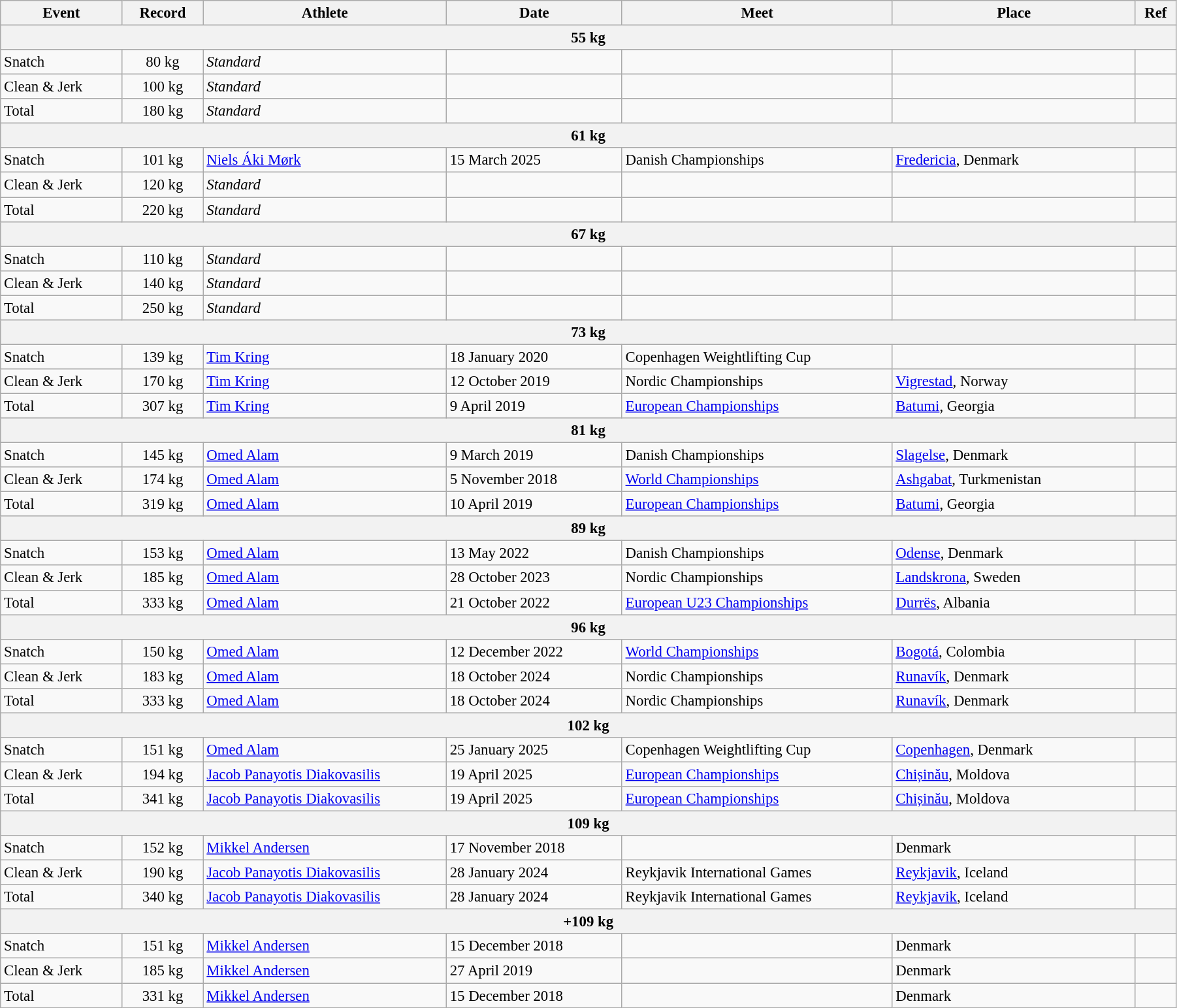<table class="wikitable" style="font-size:95%; width: 95%;">
<tr>
<th width=9%>Event</th>
<th width=6%>Record</th>
<th width=18%>Athlete</th>
<th width=13%>Date</th>
<th width=20%>Meet</th>
<th width=18%>Place</th>
<th width=3%>Ref</th>
</tr>
<tr bgcolor="#DDDDDD">
<th colspan="7">55 kg</th>
</tr>
<tr>
<td>Snatch</td>
<td align="center">80 kg</td>
<td><em>Standard</em></td>
<td></td>
<td></td>
<td></td>
<td></td>
</tr>
<tr>
<td>Clean & Jerk</td>
<td align="center">100 kg</td>
<td><em>Standard</em></td>
<td></td>
<td></td>
<td></td>
<td></td>
</tr>
<tr>
<td>Total</td>
<td align="center">180 kg</td>
<td><em>Standard</em></td>
<td></td>
<td></td>
<td></td>
<td></td>
</tr>
<tr bgcolor="#DDDDDD">
<th colspan="7">61 kg</th>
</tr>
<tr>
<td>Snatch</td>
<td align="center">101 kg</td>
<td><a href='#'>Niels Áki Mørk</a></td>
<td>15 March 2025</td>
<td>Danish Championships</td>
<td><a href='#'>Fredericia</a>, Denmark</td>
<td></td>
</tr>
<tr>
<td>Clean & Jerk</td>
<td align="center">120 kg</td>
<td><em>Standard</em></td>
<td></td>
<td></td>
<td></td>
<td></td>
</tr>
<tr>
<td>Total</td>
<td align="center">220 kg</td>
<td><em>Standard</em></td>
<td></td>
<td></td>
<td></td>
<td></td>
</tr>
<tr bgcolor="#DDDDDD">
<th colspan="7">67 kg</th>
</tr>
<tr>
<td>Snatch</td>
<td align="center">110 kg</td>
<td><em>Standard</em></td>
<td></td>
<td></td>
<td></td>
<td></td>
</tr>
<tr>
<td>Clean & Jerk</td>
<td align="center">140 kg</td>
<td><em>Standard</em></td>
<td></td>
<td></td>
<td></td>
<td></td>
</tr>
<tr>
<td>Total</td>
<td align="center">250 kg</td>
<td><em>Standard</em></td>
<td></td>
<td></td>
<td></td>
<td></td>
</tr>
<tr bgcolor="#DDDDDD">
<th colspan="7">73 kg</th>
</tr>
<tr>
<td>Snatch</td>
<td align="center">139 kg</td>
<td><a href='#'>Tim Kring</a></td>
<td>18 January 2020</td>
<td>Copenhagen Weightlifting Cup</td>
<td></td>
<td></td>
</tr>
<tr>
<td>Clean & Jerk</td>
<td align="center">170 kg</td>
<td><a href='#'>Tim Kring</a></td>
<td>12 October 2019</td>
<td>Nordic Championships</td>
<td><a href='#'>Vigrestad</a>, Norway</td>
<td></td>
</tr>
<tr>
<td>Total</td>
<td align="center">307 kg</td>
<td><a href='#'>Tim Kring</a></td>
<td>9 April 2019</td>
<td><a href='#'>European Championships</a></td>
<td><a href='#'>Batumi</a>, Georgia</td>
<td></td>
</tr>
<tr bgcolor="#DDDDDD">
<th colspan="7">81 kg</th>
</tr>
<tr>
<td>Snatch</td>
<td align="center">145 kg</td>
<td><a href='#'>Omed Alam</a></td>
<td>9 March 2019</td>
<td>Danish Championships</td>
<td><a href='#'>Slagelse</a>, Denmark</td>
<td></td>
</tr>
<tr>
<td>Clean & Jerk</td>
<td align="center">174 kg</td>
<td><a href='#'>Omed Alam</a></td>
<td>5 November 2018</td>
<td><a href='#'>World Championships</a></td>
<td><a href='#'>Ashgabat</a>, Turkmenistan</td>
<td></td>
</tr>
<tr>
<td>Total</td>
<td align="center">319 kg</td>
<td><a href='#'>Omed Alam</a></td>
<td>10 April 2019</td>
<td><a href='#'>European Championships</a></td>
<td><a href='#'>Batumi</a>, Georgia</td>
<td></td>
</tr>
<tr bgcolor="#DDDDDD">
<th colspan="7">89 kg</th>
</tr>
<tr>
<td>Snatch</td>
<td align="center">153 kg</td>
<td><a href='#'>Omed Alam</a></td>
<td>13 May 2022</td>
<td>Danish Championships</td>
<td><a href='#'>Odense</a>, Denmark</td>
<td></td>
</tr>
<tr>
<td>Clean & Jerk</td>
<td align="center">185 kg</td>
<td><a href='#'>Omed Alam</a></td>
<td>28 October 2023</td>
<td>Nordic Championships</td>
<td><a href='#'>Landskrona</a>, Sweden</td>
<td></td>
</tr>
<tr>
<td>Total</td>
<td align="center">333 kg</td>
<td><a href='#'>Omed Alam</a></td>
<td>21 October 2022</td>
<td><a href='#'>European U23 Championships</a></td>
<td><a href='#'>Durrës</a>, Albania</td>
<td></td>
</tr>
<tr bgcolor="#DDDDDD">
<th colspan="7">96 kg</th>
</tr>
<tr>
<td>Snatch</td>
<td align="center">150 kg</td>
<td><a href='#'>Omed Alam</a></td>
<td>12 December 2022</td>
<td><a href='#'>World Championships</a></td>
<td><a href='#'>Bogotá</a>, Colombia</td>
<td></td>
</tr>
<tr>
<td>Clean & Jerk</td>
<td align="center">183 kg</td>
<td><a href='#'>Omed Alam</a></td>
<td>18 October 2024</td>
<td>Nordic Championships</td>
<td><a href='#'>Runavík</a>, Denmark</td>
<td></td>
</tr>
<tr>
<td>Total</td>
<td align="center">333 kg</td>
<td><a href='#'>Omed Alam</a></td>
<td>18 October 2024</td>
<td>Nordic Championships</td>
<td><a href='#'>Runavík</a>, Denmark</td>
<td></td>
</tr>
<tr bgcolor="#DDDDDD">
<th colspan="7">102 kg</th>
</tr>
<tr>
<td>Snatch</td>
<td align="center">151 kg</td>
<td><a href='#'>Omed Alam</a></td>
<td>25 January 2025</td>
<td>Copenhagen Weightlifting Cup</td>
<td><a href='#'>Copenhagen</a>, Denmark</td>
<td></td>
</tr>
<tr>
<td>Clean & Jerk</td>
<td align=center>194 kg</td>
<td><a href='#'>Jacob Panayotis Diakovasilis</a></td>
<td>19 April 2025</td>
<td><a href='#'>European Championships</a></td>
<td><a href='#'>Chișinău</a>, Moldova</td>
<td></td>
</tr>
<tr>
<td>Total</td>
<td align=center>341 kg</td>
<td><a href='#'>Jacob Panayotis Diakovasilis</a></td>
<td>19 April 2025</td>
<td><a href='#'>European Championships</a></td>
<td><a href='#'>Chișinău</a>, Moldova</td>
<td></td>
</tr>
<tr bgcolor="#DDDDDD">
<th colspan="7">109 kg</th>
</tr>
<tr>
<td>Snatch</td>
<td align="center">152 kg</td>
<td><a href='#'>Mikkel Andersen</a></td>
<td>17 November 2018</td>
<td></td>
<td>Denmark</td>
<td></td>
</tr>
<tr>
<td>Clean & Jerk</td>
<td align="center">190 kg</td>
<td><a href='#'>Jacob Panayotis Diakovasilis</a></td>
<td>28 January 2024</td>
<td>Reykjavik International Games</td>
<td><a href='#'>Reykjavik</a>, Iceland</td>
<td></td>
</tr>
<tr>
<td>Total</td>
<td align="center">340 kg</td>
<td><a href='#'>Jacob Panayotis Diakovasilis</a></td>
<td>28 January 2024</td>
<td>Reykjavik International Games</td>
<td><a href='#'>Reykjavik</a>, Iceland</td>
<td></td>
</tr>
<tr bgcolor="#DDDDDD">
<th colspan="7">+109 kg</th>
</tr>
<tr>
<td>Snatch</td>
<td align="center">151 kg</td>
<td><a href='#'>Mikkel Andersen</a></td>
<td>15 December 2018</td>
<td></td>
<td>Denmark</td>
<td></td>
</tr>
<tr>
<td>Clean & Jerk</td>
<td align="center">185 kg</td>
<td><a href='#'>Mikkel Andersen</a></td>
<td>27 April 2019</td>
<td></td>
<td>Denmark</td>
<td></td>
</tr>
<tr>
<td>Total</td>
<td align="center">331 kg</td>
<td><a href='#'>Mikkel Andersen</a></td>
<td>15 December 2018</td>
<td></td>
<td>Denmark</td>
<td></td>
</tr>
</table>
